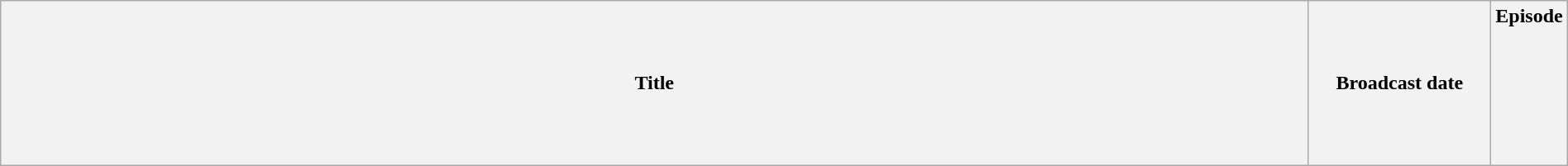<table class="wikitable plainrowheaders" style="width:100%; margin:auto;">
<tr>
<th>Title</th>
<th width="140">Broadcast date</th>
<th width="40">Episode<br><br><br><br><br><br><br></th>
</tr>
</table>
